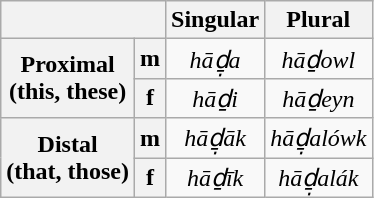<table class="wikitable" style="text-align:center;">
<tr>
<th colspan="2"></th>
<th>Singular</th>
<th>Plural</th>
</tr>
<tr>
<th rowspan="2">Proximal<br>(this, these)</th>
<th>m</th>
<td><em>hāḏ̣a</em></td>
<td><em>hāḏowl</em></td>
</tr>
<tr>
<th>f</th>
<td><em>hāḏi</em></td>
<td><em>hāḏeyn</em></td>
</tr>
<tr>
<th rowspan="2">Distal<br>(that, those)</th>
<th>m</th>
<td><em>hāḏ̣āk</em></td>
<td><em>hāḏ̣alówk</em></td>
</tr>
<tr>
<th>f</th>
<td><em>hāḏīk</em></td>
<td><em>hāḏ̣alák</em></td>
</tr>
</table>
